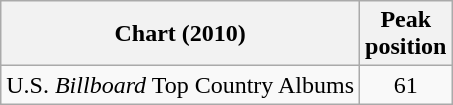<table class="wikitable">
<tr>
<th>Chart (2010)</th>
<th>Peak<br>position</th>
</tr>
<tr>
<td>U.S. <em>Billboard</em> Top Country Albums</td>
<td align="center">61</td>
</tr>
</table>
